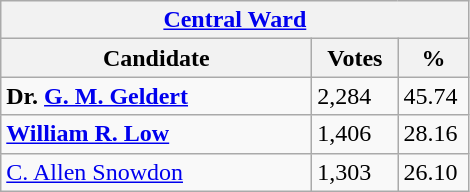<table class="wikitable">
<tr>
<th colspan="3"><a href='#'>Central Ward</a></th>
</tr>
<tr>
<th style="width: 200px">Candidate</th>
<th style="width: 50px">Votes</th>
<th style="width: 40px">%</th>
</tr>
<tr>
<td><strong>Dr. <a href='#'>G. M. Geldert</a></strong></td>
<td>2,284</td>
<td>45.74</td>
</tr>
<tr>
<td><strong><a href='#'>William R. Low</a></strong></td>
<td>1,406</td>
<td>28.16</td>
</tr>
<tr>
<td><a href='#'>C. Allen Snowdon</a></td>
<td>1,303</td>
<td>26.10</td>
</tr>
</table>
